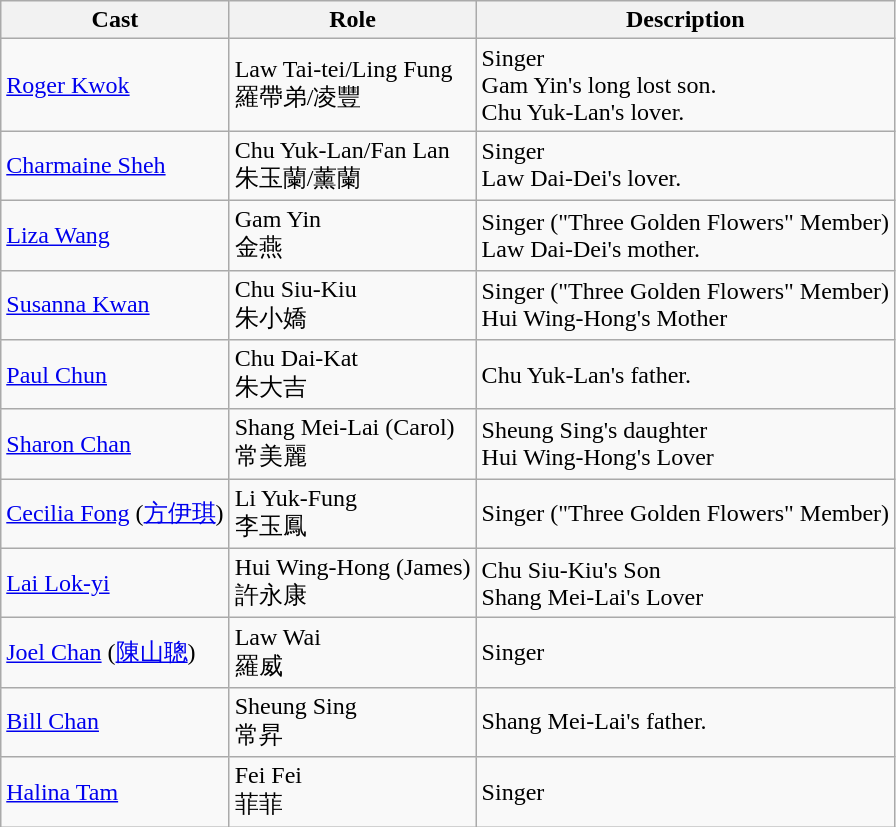<table class="wikitable">
<tr>
<th>Cast</th>
<th>Role</th>
<th>Description</th>
</tr>
<tr>
<td><a href='#'>Roger Kwok</a></td>
<td>Law Tai-tei/Ling Fung<br> 羅帶弟/凌豐</td>
<td>Singer <br> Gam Yin's long lost son. <br> Chu Yuk-Lan's lover.</td>
</tr>
<tr>
<td><a href='#'>Charmaine Sheh</a></td>
<td>Chu Yuk-Lan/Fan Lan<br> 朱玉蘭/薰蘭</td>
<td>Singer <br> Law Dai-Dei's lover.</td>
</tr>
<tr>
<td><a href='#'>Liza Wang</a></td>
<td>Gam Yin <br> 金燕</td>
<td>Singer ("Three Golden Flowers" Member) <br> Law Dai-Dei's mother.</td>
</tr>
<tr>
<td><a href='#'>Susanna Kwan</a></td>
<td>Chu Siu-Kiu <br> 朱小嬌</td>
<td>Singer ("Three Golden Flowers" Member)<br>Hui Wing-Hong's Mother</td>
</tr>
<tr>
<td><a href='#'>Paul Chun</a></td>
<td>Chu Dai-Kat <br> 朱大吉</td>
<td>Chu Yuk-Lan's father.</td>
</tr>
<tr>
<td><a href='#'>Sharon Chan</a></td>
<td>Shang Mei-Lai (Carol) <br> 常美麗</td>
<td>Sheung Sing's daughter<br>Hui Wing-Hong's Lover</td>
</tr>
<tr>
<td><a href='#'>Cecilia Fong</a> (<a href='#'>方伊琪</a>)</td>
<td>Li Yuk-Fung <br> 李玉鳳</td>
<td>Singer ("Three Golden Flowers" Member)</td>
</tr>
<tr>
<td><a href='#'>Lai Lok-yi</a></td>
<td>Hui Wing-Hong (James) <br> 許永康</td>
<td>Chu Siu-Kiu's Son<br>Shang Mei-Lai's Lover</td>
</tr>
<tr>
<td><a href='#'>Joel Chan</a> (<a href='#'>陳山聰</a>)</td>
<td>Law Wai <br> 羅威</td>
<td>Singer</td>
</tr>
<tr>
<td><a href='#'>Bill Chan</a></td>
<td>Sheung Sing <br> 常昇</td>
<td>Shang Mei-Lai's father.</td>
</tr>
<tr>
<td><a href='#'>Halina Tam</a></td>
<td>Fei Fei <br> 菲菲</td>
<td>Singer</td>
</tr>
</table>
